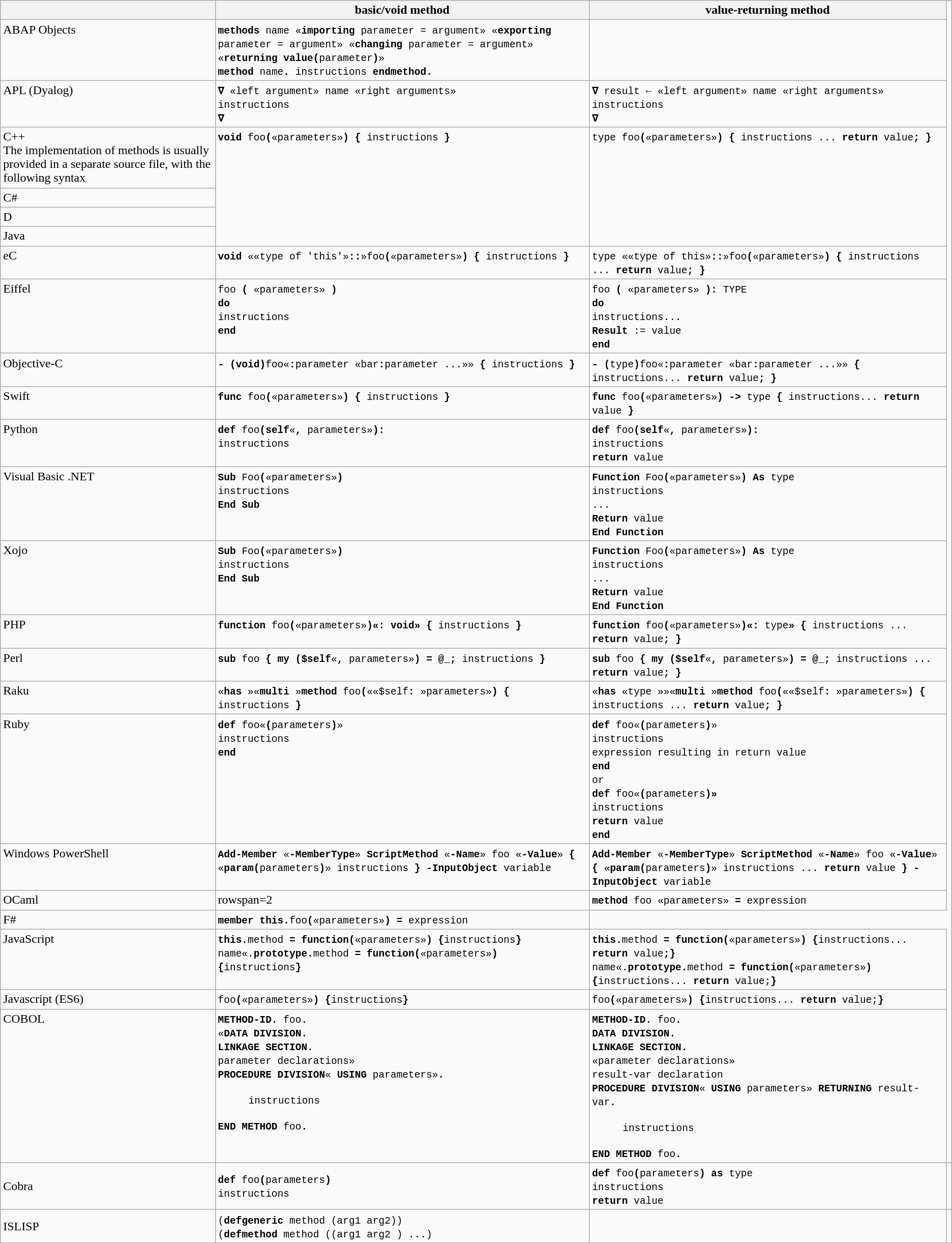<table class="wikitable">
<tr valign="top">
<th></th>
<th>basic/void method</th>
<th>value-returning method</th>
</tr>
<tr valign="top">
<td>ABAP Objects</td>
<td><code><strong>methods</strong> name «<strong>importing</strong> parameter = argument» «<strong>exporting</strong> parameter = argument» «<strong>changing</strong> parameter = argument» «<strong>returning value(</strong>parameter<strong>)</strong>»<br><strong>method</strong> name<strong>.</strong> instructions <strong>endmethod.</strong></code></td>
<td></td>
</tr>
<tr valign="top">
<td>APL (Dyalog)</td>
<td><code><strong>∇</strong> «left argument» name «right arguments»</code><br><code>instructions</code><br><code><strong>∇</strong></code></td>
<td><code><strong>∇</strong> result <strong>←</strong> «left argument» name «right arguments»</code><br><code>instructions</code><br><code><strong>∇</strong></code></td>
</tr>
<tr valign="top">
<td>C++<br>The implementation of methods is usually provided in a separate source file, with the following syntax</td>
<td rowspan=4><code><strong>void </strong>foo<strong>(</strong>«parameters»<strong>) { </strong>instructions<strong> }</strong></code></td>
<td rowspan=4><code>type foo<strong>(</strong>«parameters»<strong>) { </strong>instructions ... <strong>return</strong> value<strong>; }</strong></code></td>
</tr>
<tr valign="top">
<td>C#</td>
</tr>
<tr valign="top">
<td>D</td>
</tr>
<tr valign="top">
<td>Java</td>
</tr>
<tr valign="top">
<td>eC</td>
<td><code><strong>void </strong>««type of 'this'»<strong>::</strong>»foo<strong>(</strong>«parameters»<strong>) { </strong>instructions<strong> }</strong></code></td>
<td><code>type ««type of this»<strong>::</strong>»foo<strong>(</strong>«parameters»<strong>) { </strong>instructions ... <strong>return</strong> value<strong>; }</strong></code></td>
</tr>
<tr valign="top">
<td>Eiffel</td>
<td><code>foo <strong>(</strong> «parameters» <strong>)</strong><br> <strong>do</strong> <br> instructions <br> <strong>end</strong></code></td>
<td><code>foo <strong>(</strong> «parameters» <strong>):</strong> TYPE <br> <strong>do</strong> <br> instructions... <br> <strong>Result</strong> := value <br> <strong>end</strong></code></td>
</tr>
<tr valign="top">
<td>Objective-C</td>
<td><code><strong>- (void)</strong>foo«<strong>:</strong>parameter «bar<strong>:</strong>parameter ...»»<strong> { </strong>instructions<strong> }</strong></code></td>
<td><code><strong>- (</strong>type<strong>)</strong>foo«<strong>:</strong>parameter «bar<strong>:</strong>parameter ...»»<strong> { </strong>instructions... <strong>return</strong> value<strong>; }</strong></code></td>
</tr>
<tr valign="top">
<td>Swift</td>
<td><code><strong>func </strong>foo<strong>(</strong>«parameters»<strong>) { </strong>instructions<strong> }</strong></code></td>
<td><code><strong>func </strong>foo<strong>(</strong>«parameters»<strong>) -> </strong>type<strong> { </strong>instructions... <strong>return</strong> value<strong> }</strong></code></td>
</tr>
<tr valign="top">
<td>Python</td>
<td><code><strong>def </strong>foo<strong>(self</strong>«<strong>,</strong> parameters»<strong>):<br>  </strong>instructions</code></td>
<td><code><strong>def </strong>foo<strong>(self</strong>«<strong>,</strong> parameters»<strong>):<br>  </strong>instructions<strong><br>  return </strong>value</code></td>
</tr>
<tr valign="top">
<td>Visual Basic .NET</td>
<td><code><strong>Sub </strong>Foo<strong>(</strong>«parameters»<strong>) <br> </strong>instructions<strong> <br> End Sub</strong></code></td>
<td><code><strong>Function </strong>Foo<strong>(</strong>«parameters»<strong>) As </strong>type<strong> <br> </strong>instructions <br> ... <br> <strong>Return</strong> value<br> <strong>End Function</strong></code></td>
</tr>
<tr valign="top">
<td>Xojo</td>
<td><code><strong>Sub </strong>Foo<strong>(</strong>«parameters»<strong>) <br> </strong>instructions<strong> <br> End Sub</strong></code></td>
<td><code><strong>Function </strong>Foo<strong>(</strong>«parameters»<strong>) As </strong>type<strong> <br> </strong>instructions <br> ... <br> <strong>Return</strong> value<br> <strong>End Function</strong></code></td>
</tr>
<tr valign="top">
<td>PHP</td>
<td><code><strong>function </strong>foo<strong>(</strong>«parameters»<strong>)«: void» { </strong>instructions<strong> }</strong></code></td>
<td><code><strong>function </strong>foo<strong>(</strong>«parameters»<strong>)«: </strong>type<strong>» { </strong>instructions ... <strong>return</strong> value<strong>; }</strong></code></td>
</tr>
<tr valign="top">
<td>Perl</td>
<td><code><strong>sub </strong>foo<strong> { my ($self</strong>«<strong>, </strong>parameters»<strong>) = @_; </strong>instructions<strong> }</strong></code></td>
<td><code><strong>sub </strong>foo<strong> { my ($self</strong>«<strong>, </strong>parameters»<strong>) = @_; </strong>instructions ... <strong>return</strong> value<strong>; }</strong></code></td>
</tr>
<tr valign="top">
<td>Raku</td>
<td><code>«<strong>has</strong> »«<strong>multi</strong> »<strong>method </strong>foo<strong>(</strong>««$self<strong>: </strong> »parameters»<strong>) { </strong>instructions<strong> }</strong></code></td>
<td><code>«<strong>has</strong> «type »»«<strong>multi</strong> »<strong>method </strong>foo<strong>(</strong>««$self<strong>: </strong> »parameters»<strong>) { </strong>instructions ... <strong>return</strong> value<strong>; }</strong></code></td>
</tr>
<tr valign="top">
<td>Ruby</td>
<td><code><strong>def </strong>foo«<strong>(</strong>parameters<strong>)</strong>» <br> instructions <br> <strong>end</strong></code></td>
<td><code><strong>def </strong>foo«<strong>(</strong>parameters<strong>)</strong>» <br> instructions <br> expression resulting in return value <br> <strong>end</strong> <br> or <br> <strong>def </strong>foo«<strong>(</strong>parameters<strong>)»</strong> <br> instructions <br> <strong>return</strong> value <br> <strong>end</strong></code></td>
</tr>
<tr valign="top">
<td>Windows PowerShell</td>
<td><code><strong>Add-Member </strong>«<strong>-MemberType</strong>»<strong> ScriptMethod </strong>«<strong>-Name</strong>» foo «<strong>-Value</strong>»<strong> { </strong>«<strong>param(</strong>parameters<strong>)</strong>»<strong> </strong>instructions<strong> } -InputObject </strong>variable</code></td>
<td><code><strong>Add-Member </strong>«<strong>-MemberType</strong>»<strong> ScriptMethod </strong>«<strong>-Name</strong>» foo «<strong>-Value</strong>»<strong> { </strong>«<strong>param(</strong>parameters<strong>)</strong>»<strong> </strong>instructions ... <strong>return</strong> value <strong>} -InputObject </strong>variable</code></td>
</tr>
<tr valign="top">
<td>OCaml</td>
<td>rowspan=2 </td>
<td><code><strong>method</strong> foo «parameters» <strong>=</strong> expression</code></td>
</tr>
<tr valign="top">
<td>F#</td>
<td><code><strong>member this.</strong>foo<strong>(</strong>«parameters»<strong>) =</strong> expression</code></td>
</tr>
<tr valign="top">
<td>JavaScript</td>
<td><code><strong>this.</strong>method<strong> = function(</strong>«parameters»<strong>) {</strong>instructions<strong>}</strong> <br> name«.<strong>prototype.</strong>method<strong> = function(</strong>«parameters»<strong>) {</strong>instructions<strong>}</strong></code></td>
<td><code> <strong>this.</strong>method<strong> = function(</strong>«parameters»<strong>) {</strong>instructions... <strong>return</strong> value<strong>;}</strong> <br> name«.<strong>prototype.</strong>method<strong> = function(</strong>«parameters»<strong>) {</strong>instructions... <strong>return</strong> value;<strong>}</strong></code></td>
</tr>
<tr>
<td>Javascript (ES6)</td>
<td><code>foo<strong>(</strong>«parameters»<strong>) {</strong>instructions<strong>}</strong></code></td>
<td><code>foo<strong>(</strong>«parameters»<strong>) {</strong>instructions... <strong>return</strong> value;<strong>}</strong></code></td>
</tr>
<tr valign="top">
<td>COBOL</td>
<td><code><strong>METHOD-ID.</strong> foo<strong>.</strong><br>«<strong>DATA DIVISION.</strong><br><strong>LINKAGE SECTION.</strong><br>parameter declarations»<br><strong>PROCEDURE DIVISION</strong>« <strong>USING</strong> parameters»<strong>.</strong></code><br><ul><code>instructions</code></ul>
<code><strong>END METHOD</strong> foo<strong>.</strong></code></td>
<td><code><strong>METHOD-ID.</strong> foo<strong>.</strong><br><strong>DATA DIVISION.</strong><br><strong>LINKAGE SECTION.</strong><br>«parameter declarations»<br>result-var declaration<br><strong>PROCEDURE DIVISION</strong>« <strong>USING</strong> parameters» <strong>RETURNING</strong> result-var<strong>.</strong></code><br><ul><code>instructions</code></ul>
<code><strong>END METHOD</strong> foo<strong>.</strong></code></td>
</tr>
<tr>
<td>Cobra</td>
<td><code><strong>def</strong> foo<strong>(</strong>parameters<strong>)</strong><br> instructions</code></td>
<td><code><strong>def</strong> foo<strong>(</strong>parameters<strong>) as</strong> type<br> instructions<br> <strong>return</strong> value</code></td>
<td></td>
</tr>
<tr>
<td>ISLISP</td>
<td><code>(<strong>defgeneric</strong> method (arg1 arg2))<br>(<strong>defmethod</strong> method ((arg1 <class1> arg2 <class2>) ...)</code></td>
<td></td>
</tr>
</table>
